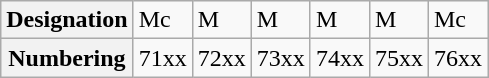<table class="wikitable">
<tr>
<th>Designation</th>
<td>Mc</td>
<td>M</td>
<td>M</td>
<td>M</td>
<td>M</td>
<td>Mc</td>
</tr>
<tr>
<th>Numbering</th>
<td>71xx</td>
<td>72xx</td>
<td>73xx</td>
<td>74xx</td>
<td>75xx</td>
<td>76xx</td>
</tr>
</table>
